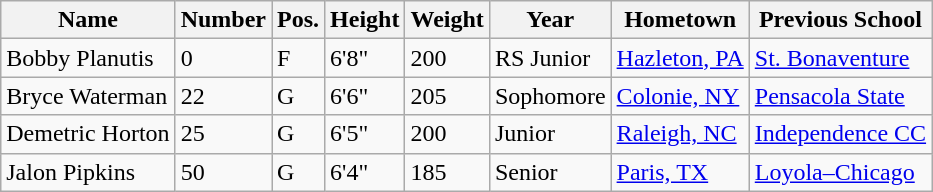<table class="wikitable sortable" border="1">
<tr>
<th>Name</th>
<th>Number</th>
<th>Pos.</th>
<th>Height</th>
<th>Weight</th>
<th>Year</th>
<th>Hometown</th>
<th class="unsortable">Previous School</th>
</tr>
<tr>
<td>Bobby Planutis</td>
<td>0</td>
<td>F</td>
<td>6'8"</td>
<td>200</td>
<td>RS Junior</td>
<td><a href='#'>Hazleton, PA</a></td>
<td><a href='#'>St. Bonaventure</a></td>
</tr>
<tr>
<td>Bryce Waterman</td>
<td>22</td>
<td>G</td>
<td>6'6"</td>
<td>205</td>
<td>Sophomore</td>
<td><a href='#'>Colonie, NY</a></td>
<td><a href='#'>Pensacola State</a></td>
</tr>
<tr>
<td>Demetric Horton</td>
<td>25</td>
<td>G</td>
<td>6'5"</td>
<td>200</td>
<td>Junior</td>
<td><a href='#'>Raleigh, NC</a></td>
<td><a href='#'>Independence CC</a></td>
</tr>
<tr>
<td>Jalon Pipkins</td>
<td>50</td>
<td>G</td>
<td>6'4"</td>
<td>185</td>
<td>Senior</td>
<td><a href='#'>Paris, TX</a></td>
<td><a href='#'>Loyola–Chicago</a></td>
</tr>
</table>
